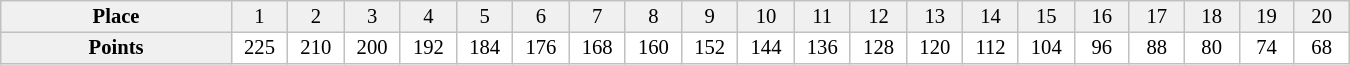<table border="1" cellpadding="2" cellspacing="0" style="border:1px solid #C0C0C0; border-collapse:collapse; font-size:86%; margin-top:1em; text-align:center" width="900">
<tr bgcolor="#F0F0F0">
<td width=100><strong>Place</strong></td>
<td width=20>1</td>
<td width=20>2</td>
<td width=20>3</td>
<td width=20>4</td>
<td width=20>5</td>
<td width=20>6</td>
<td width=20>7</td>
<td width=20>8</td>
<td width=20>9</td>
<td width=20>10</td>
<td width=20>11</td>
<td width=20>12</td>
<td width=20>13</td>
<td width=20>14</td>
<td width=20>15</td>
<td width=20>16</td>
<td width=20>17</td>
<td width=20>18</td>
<td width=20>19</td>
<td width=20>20</td>
</tr>
<tr>
<td bgcolor="#F0F0F0"><strong>Points</strong></td>
<td>225</td>
<td>210</td>
<td>200</td>
<td>192</td>
<td>184</td>
<td>176</td>
<td>168</td>
<td>160</td>
<td>152</td>
<td>144</td>
<td>136</td>
<td>128</td>
<td>120</td>
<td>112</td>
<td>104</td>
<td>96</td>
<td>88</td>
<td>80</td>
<td>74</td>
<td>68</td>
</tr>
</table>
